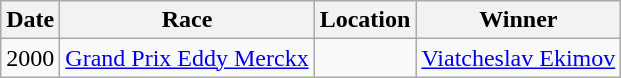<table class="wikitable sortable">
<tr>
<th>Date</th>
<th>Race</th>
<th>Location</th>
<th>Winner</th>
</tr>
<tr>
<td>2000</td>
<td><a href='#'>Grand Prix Eddy Merckx</a></td>
<td></td>
<td><a href='#'>Viatcheslav Ekimov</a></td>
</tr>
</table>
